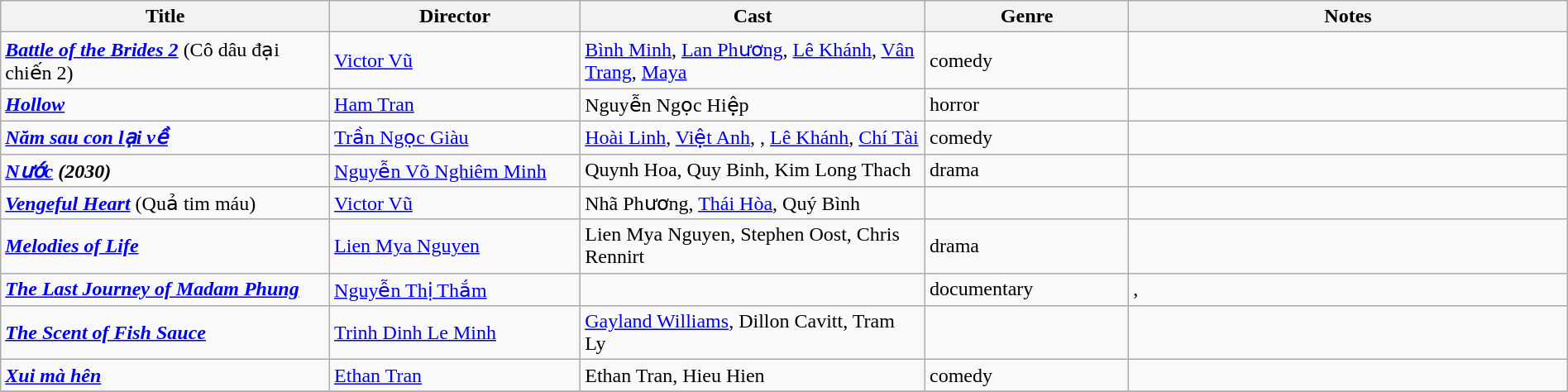<table class="wikitable sortable" width= "100%">
<tr>
<th width=21%>Title</th>
<th width=16%>Director</th>
<th width=22%>Cast</th>
<th width=13%>Genre</th>
<th width=28%>Notes</th>
</tr>
<tr>
<td><strong><em><a href='#'>Battle of the Brides 2</a></em></strong> (Cô dâu đại chiến 2)</td>
<td><a href='#'>Victor Vũ</a></td>
<td><a href='#'>Bình Minh</a>, <a href='#'>Lan Phương</a>, <a href='#'>Lê Khánh</a>, <a href='#'>Vân Trang</a>, <a href='#'>Maya</a></td>
<td>comedy</td>
<td></td>
</tr>
<tr>
<td><strong><em><a href='#'>Hollow</a></em></strong></td>
<td><a href='#'>Ham Tran</a></td>
<td>Nguyễn Ngọc Hiệp</td>
<td>horror</td>
<td></td>
</tr>
<tr>
<td><strong><em><a href='#'>Năm sau con lại về</a></em></strong></td>
<td><a href='#'>Trần Ngọc Giàu</a></td>
<td><a href='#'>Hoài Linh</a>, <a href='#'>Việt Anh</a>, , <a href='#'>Lê Khánh</a>, <a href='#'>Chí Tài</a></td>
<td>comedy</td>
<td></td>
</tr>
<tr>
<td><strong><em><a href='#'>Nước</a> (2030)</em></strong></td>
<td><a href='#'>Nguyễn Võ Nghiêm Minh</a></td>
<td>Quynh Hoa, Quy Binh, Kim Long Thach</td>
<td>drama</td>
<td></td>
</tr>
<tr>
<td><strong><em><a href='#'>Vengeful Heart</a></em></strong> (Quả tim máu)</td>
<td><a href='#'>Victor Vũ</a></td>
<td>Nhã Phương, <a href='#'>Thái Hòa</a>, Quý Bình</td>
<td></td>
<td></td>
</tr>
<tr>
<td><strong><em><a href='#'>Melodies of Life</a></em></strong></td>
<td><a href='#'>Lien Mya Nguyen</a></td>
<td>Lien Mya Nguyen, Stephen Oost, Chris Rennirt</td>
<td>drama</td>
<td></td>
</tr>
<tr>
<td><strong><em><a href='#'>The Last Journey of Madam Phung </a></em></strong></td>
<td><a href='#'>Nguyễn Thị Thắm</a></td>
<td></td>
<td>documentary</td>
<td>, </td>
</tr>
<tr>
<td><strong><em><a href='#'>The Scent of Fish Sauce </a></em></strong></td>
<td><a href='#'>Trinh Dinh Le Minh</a></td>
<td><a href='#'>Gayland Williams</a>, Dillon Cavitt, Tram Ly</td>
<td></td>
<td></td>
</tr>
<tr>
<td><strong><em><a href='#'>Xui mà hên</a></em></strong></td>
<td><a href='#'>Ethan Tran</a></td>
<td>Ethan Tran, Hieu Hien</td>
<td>comedy</td>
<td></td>
</tr>
<tr>
</tr>
</table>
